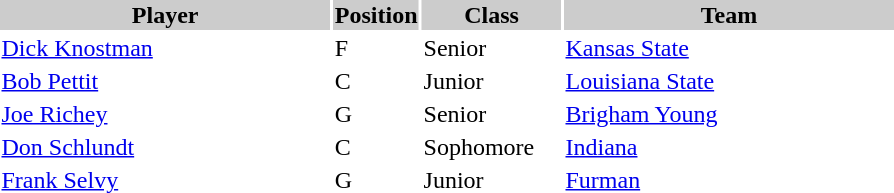<table style="width:600px" "border:'1' 'solid' 'gray'">
<tr>
<th style="background:#CCCCCC;width:40%">Player</th>
<th style="background:#CCCCCC;width:4%">Position</th>
<th style="background:#CCCCCC;width:16%">Class</th>
<th style="background:#CCCCCC;width:40%">Team</th>
</tr>
<tr>
<td><a href='#'>Dick Knostman</a></td>
<td>F</td>
<td>Senior</td>
<td><a href='#'>Kansas State</a></td>
</tr>
<tr>
<td><a href='#'>Bob Pettit</a></td>
<td>C</td>
<td>Junior</td>
<td><a href='#'>Louisiana State</a></td>
</tr>
<tr>
<td><a href='#'>Joe Richey</a></td>
<td>G</td>
<td>Senior</td>
<td><a href='#'>Brigham Young</a></td>
</tr>
<tr>
<td><a href='#'>Don Schlundt</a></td>
<td>C</td>
<td>Sophomore</td>
<td><a href='#'>Indiana</a></td>
</tr>
<tr>
<td><a href='#'>Frank Selvy</a></td>
<td>G</td>
<td>Junior</td>
<td><a href='#'>Furman</a></td>
</tr>
</table>
